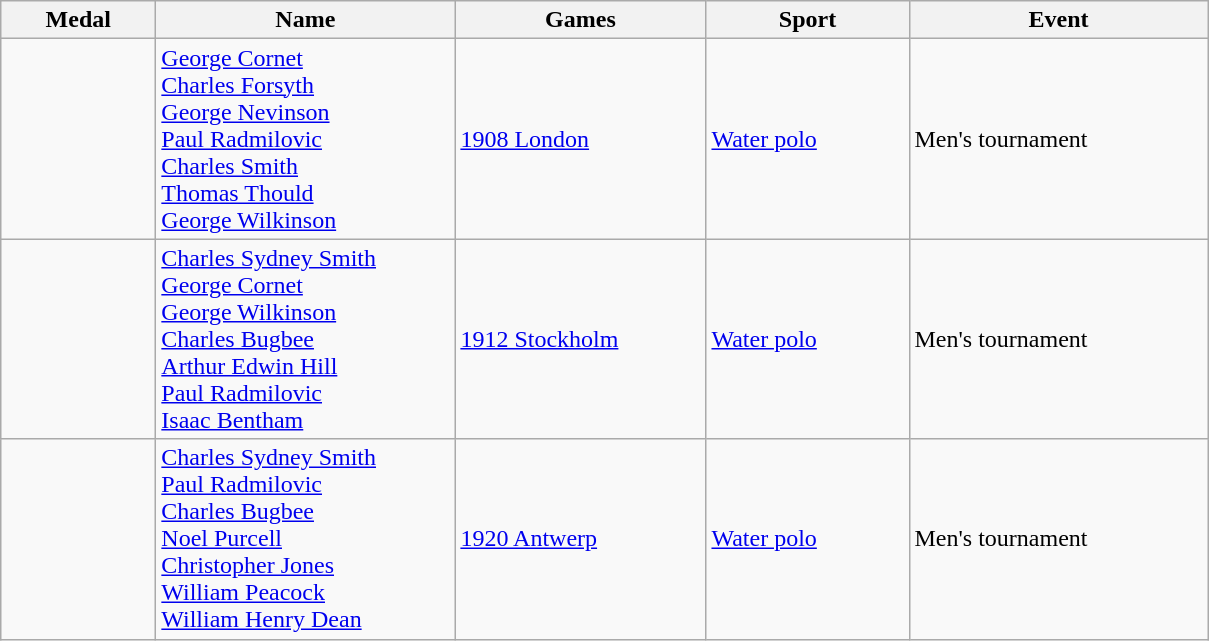<table class="wikitable sortable collapsible collapsed">
<tr>
<th style="width:6em">Medal</th>
<th style="width:12em">Name</th>
<th style="width:10em">Games</th>
<th style="width:8em">Sport</th>
<th style="width:12em">Event</th>
</tr>
<tr>
<td></td>
<td><a href='#'>George Cornet</a><br><a href='#'>Charles Forsyth</a><br><a href='#'>George Nevinson</a><br><a href='#'>Paul Radmilovic</a><br><a href='#'>Charles Smith</a><br><a href='#'>Thomas Thould</a><br><a href='#'>George Wilkinson</a></td>
<td> <a href='#'>1908 London</a></td>
<td> <a href='#'>Water polo</a></td>
<td>Men's tournament</td>
</tr>
<tr>
<td></td>
<td><a href='#'>Charles Sydney Smith</a><br><a href='#'>George Cornet</a><br><a href='#'>George Wilkinson</a><br><a href='#'>Charles Bugbee</a><br><a href='#'>Arthur Edwin Hill</a><br><a href='#'>Paul Radmilovic</a><br><a href='#'>Isaac Bentham</a></td>
<td> <a href='#'>1912 Stockholm</a></td>
<td> <a href='#'>Water polo</a></td>
<td>Men's tournament</td>
</tr>
<tr>
<td></td>
<td><a href='#'>Charles Sydney Smith</a><br><a href='#'>Paul Radmilovic</a><br><a href='#'>Charles Bugbee</a><br><a href='#'>Noel Purcell</a><br><a href='#'>Christopher Jones</a><br><a href='#'>William Peacock</a><br><a href='#'>William Henry Dean</a></td>
<td> <a href='#'>1920 Antwerp</a></td>
<td> <a href='#'>Water polo</a></td>
<td>Men's tournament</td>
</tr>
</table>
